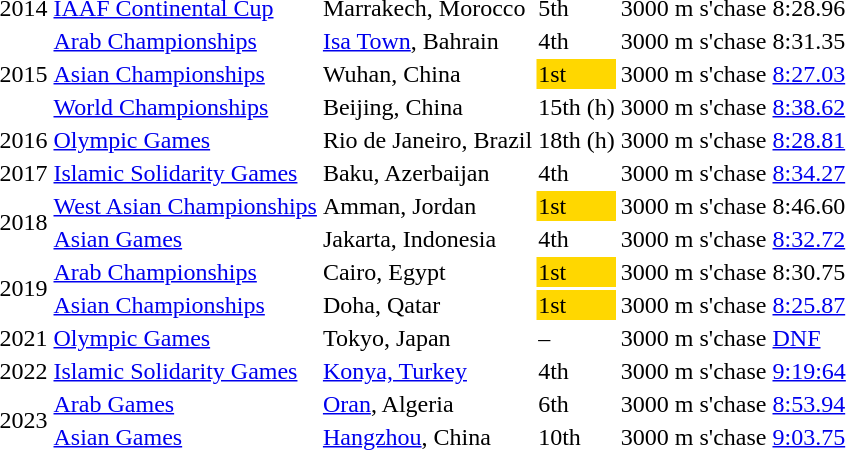<table>
<tr>
<td>2014</td>
<td><a href='#'>IAAF Continental Cup</a></td>
<td>Marrakech, Morocco</td>
<td>5th</td>
<td>3000 m s'chase</td>
<td>8:28.96</td>
</tr>
<tr>
<td rowspan=3>2015</td>
<td><a href='#'>Arab Championships</a></td>
<td><a href='#'>Isa Town</a>, Bahrain</td>
<td>4th</td>
<td>3000 m s'chase</td>
<td>8:31.35</td>
</tr>
<tr>
<td><a href='#'>Asian Championships</a></td>
<td>Wuhan, China</td>
<td bgcolor=gold>1st</td>
<td>3000 m s'chase</td>
<td><a href='#'>8:27.03</a></td>
</tr>
<tr>
<td><a href='#'>World Championships</a></td>
<td>Beijing, China</td>
<td>15th (h)</td>
<td>3000 m s'chase</td>
<td><a href='#'>8:38.62</a></td>
</tr>
<tr>
<td>2016</td>
<td><a href='#'>Olympic Games</a></td>
<td>Rio de Janeiro, Brazil</td>
<td>18th (h)</td>
<td>3000 m s'chase</td>
<td><a href='#'>8:28.81</a></td>
</tr>
<tr>
<td>2017</td>
<td><a href='#'>Islamic Solidarity Games</a></td>
<td>Baku, Azerbaijan</td>
<td>4th</td>
<td>3000 m s'chase</td>
<td><a href='#'>8:34.27</a></td>
</tr>
<tr>
<td rowspan=2>2018</td>
<td><a href='#'>West Asian Championships</a></td>
<td>Amman, Jordan</td>
<td bgcolor=gold>1st</td>
<td>3000 m s'chase</td>
<td>8:46.60</td>
</tr>
<tr>
<td><a href='#'>Asian Games</a></td>
<td>Jakarta, Indonesia</td>
<td>4th</td>
<td>3000 m s'chase</td>
<td><a href='#'>8:32.72</a></td>
</tr>
<tr>
<td rowspan=2>2019</td>
<td><a href='#'>Arab Championships</a></td>
<td>Cairo, Egypt</td>
<td bgcolor=gold>1st</td>
<td>3000 m s'chase</td>
<td>8:30.75</td>
</tr>
<tr>
<td><a href='#'>Asian Championships</a></td>
<td>Doha, Qatar</td>
<td bgcolor=gold>1st</td>
<td>3000 m s'chase</td>
<td><a href='#'>8:25.87</a></td>
</tr>
<tr>
<td>2021</td>
<td><a href='#'>Olympic Games</a></td>
<td>Tokyo, Japan</td>
<td>–</td>
<td>3000 m s'chase</td>
<td><a href='#'>DNF</a></td>
</tr>
<tr>
<td>2022</td>
<td><a href='#'>Islamic Solidarity Games</a></td>
<td><a href='#'>Konya, Turkey</a></td>
<td>4th</td>
<td>3000 m s'chase</td>
<td><a href='#'>9:19:64</a></td>
</tr>
<tr>
<td rowspan=2>2023</td>
<td><a href='#'>Arab Games</a></td>
<td><a href='#'>Oran</a>, Algeria</td>
<td>6th</td>
<td>3000 m s'chase</td>
<td><a href='#'>8:53.94</a></td>
</tr>
<tr>
<td><a href='#'>Asian Games</a></td>
<td><a href='#'>Hangzhou</a>, China</td>
<td>10th</td>
<td>3000 m s'chase</td>
<td><a href='#'>9:03.75</a></td>
</tr>
</table>
